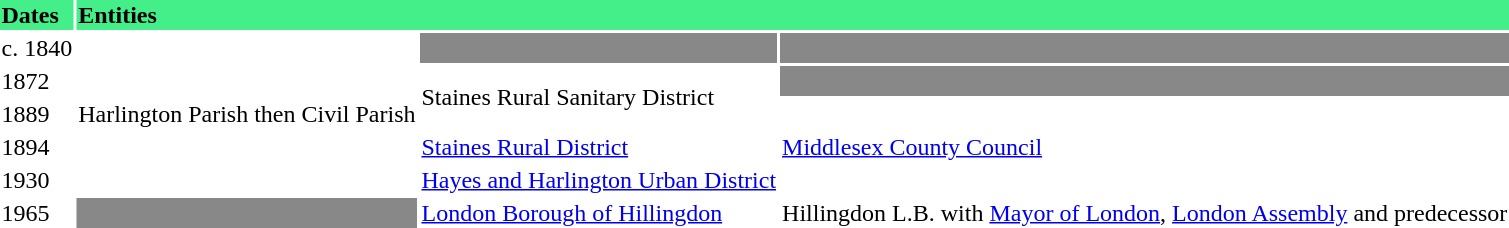<table>
<tr style="background: #44EE88" align="left">
<th>Dates</th>
<th colspan=3>Entities</th>
</tr>
<tr>
<td>c. 1840</td>
<td rowspan=5>Harlington Parish then Civil Parish</td>
<td style="background: #888;"></td>
<td style="background: #888;"></td>
</tr>
<tr>
<td>1872</td>
<td rowspan=2>Staines Rural Sanitary District</td>
<td style="background: #888;"></td>
</tr>
<tr>
<td>1889</td>
<td rowspan=3><a href='#'>Middlesex County Council</a></td>
</tr>
<tr>
<td>1894</td>
<td><a href='#'>Staines Rural District</a></td>
</tr>
<tr>
<td>1930</td>
<td><a href='#'>Hayes and Harlington Urban District</a></td>
</tr>
<tr>
<td>1965</td>
<td style="background: #888;"></td>
<td><a href='#'>London Borough of Hillingdon</a></td>
<td>Hillingdon L.B. with <a href='#'>Mayor of London</a>, <a href='#'>London Assembly</a> and predecessor</td>
</tr>
</table>
